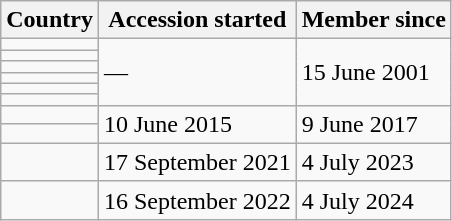<table class="wikitable">
<tr>
<th>Country</th>
<th>Accession started</th>
<th>Member since</th>
</tr>
<tr>
<td></td>
<td rowspan=6>—</td>
<td rowspan=6>15 June 2001</td>
</tr>
<tr>
<td></td>
</tr>
<tr>
<td></td>
</tr>
<tr>
<td></td>
</tr>
<tr>
<td></td>
</tr>
<tr>
<td></td>
</tr>
<tr>
<td></td>
<td rowspan=2>10 June 2015</td>
<td rowspan=2>9 June 2017</td>
</tr>
<tr>
<td></td>
</tr>
<tr>
<td></td>
<td>17 September 2021</td>
<td>4 July 2023</td>
</tr>
<tr>
<td></td>
<td>16 September 2022</td>
<td>4 July 2024</td>
</tr>
</table>
